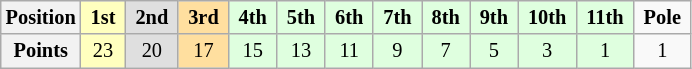<table class="wikitable" style="font-size:85%; text-align:center">
<tr>
<th>Position</th>
<td style="background:#ffffbf;"> <strong>1st</strong> </td>
<td style="background:#dfdfdf;"> <strong>2nd</strong> </td>
<td style="background:#ffdf9f;"> <strong>3rd</strong> </td>
<td style="background:#dfffdf;"> <strong>4th</strong> </td>
<td style="background:#dfffdf;"> <strong>5th</strong> </td>
<td style="background:#dfffdf;"> <strong>6th</strong> </td>
<td style="background:#dfffdf;"> <strong>7th</strong> </td>
<td style="background:#dfffdf;"> <strong>8th</strong> </td>
<td style="background:#dfffdf;"> <strong>9th</strong> </td>
<td style="background:#dfffdf;"> <strong>10th</strong> </td>
<td style="background:#dfffdf;"> <strong>11th</strong> </td>
<td> <strong>Pole</strong> </td>
</tr>
<tr>
<th>Points</th>
<td style="background:#ffffbf;">23</td>
<td style="background:#dfdfdf;">20</td>
<td style="background:#ffdf9f;">17</td>
<td style="background:#dfffdf;">15</td>
<td style="background:#dfffdf;">13</td>
<td style="background:#dfffdf;">11</td>
<td style="background:#dfffdf;">9</td>
<td style="background:#dfffdf;">7</td>
<td style="background:#dfffdf;">5</td>
<td style="background:#dfffdf;">3</td>
<td style="background:#dfffdf;">1</td>
<td>1</td>
</tr>
</table>
